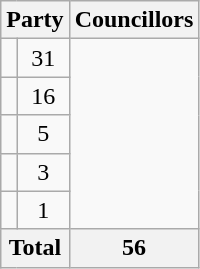<table class="wikitable">
<tr>
<th colspan=2>Party</th>
<th>Councillors</th>
</tr>
<tr>
<td></td>
<td align=center>31</td>
</tr>
<tr>
<td></td>
<td align=center>16</td>
</tr>
<tr>
<td></td>
<td align=center>5</td>
</tr>
<tr>
<td></td>
<td align=center>3</td>
</tr>
<tr>
<td></td>
<td align=center>1</td>
</tr>
<tr>
<th colspan=2>Total</th>
<th align=center>56</th>
</tr>
</table>
